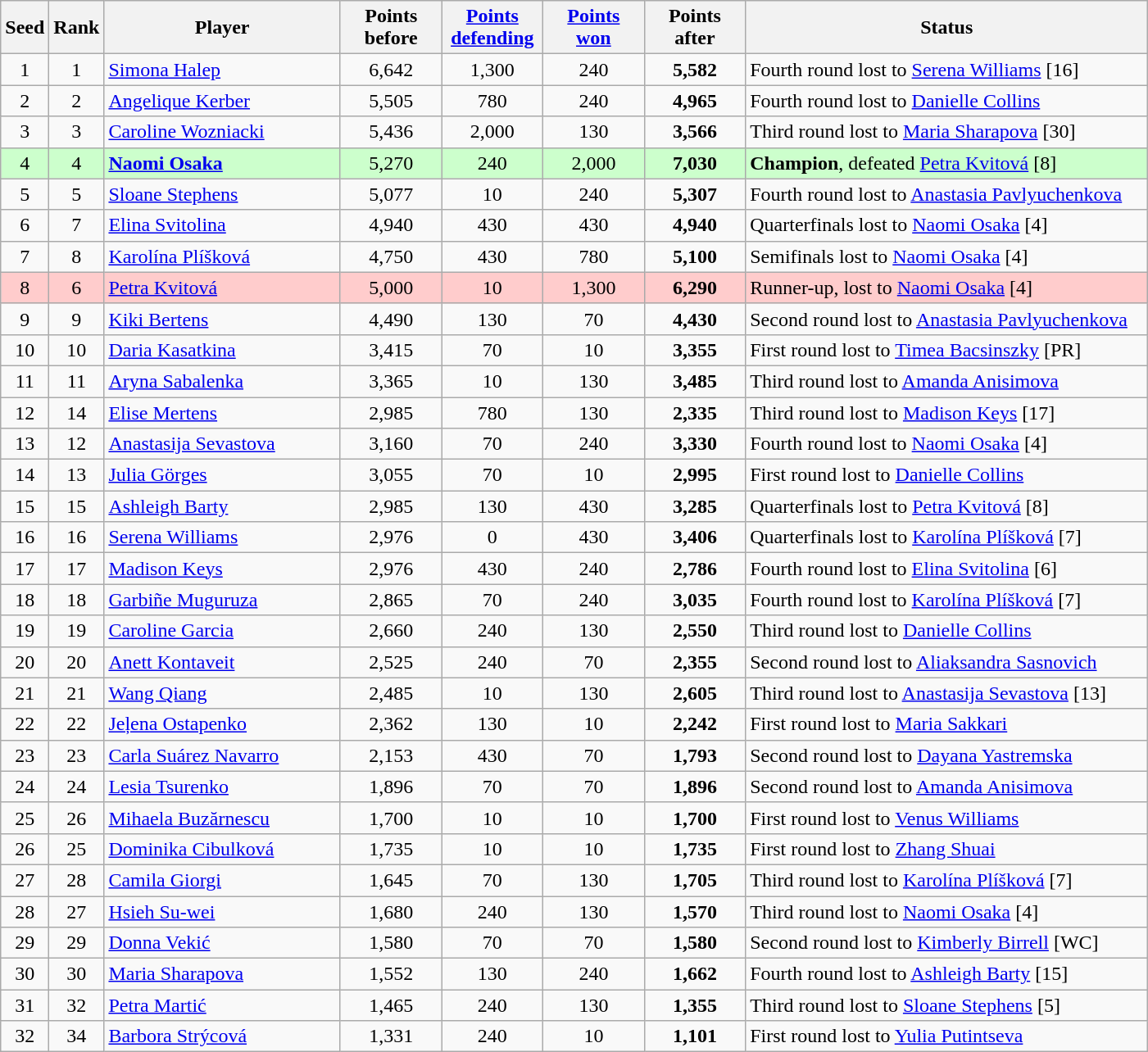<table class="wikitable sortable">
<tr>
<th style="width:30px;">Seed</th>
<th style="width:30px;">Rank</th>
<th style="width:185px;">Player</th>
<th style="width:75px;">Points before</th>
<th style="width:75px;"><strong><a href='#'>Points defending</a></strong></th>
<th style="width:75px;"><a href='#'>Points won</a></th>
<th style="width:75px;">Points after</th>
<th style="width:320px;">Status</th>
</tr>
<tr>
<td style="text-align:center;">1</td>
<td style="text-align:center;">1</td>
<td> <a href='#'>Simona Halep</a></td>
<td style="text-align:center;">6,642</td>
<td style="text-align:center;">1,300</td>
<td style="text-align:center;">240</td>
<td style="text-align:center;"><strong>5,582</strong></td>
<td>Fourth round lost to  <a href='#'>Serena Williams</a> [16]</td>
</tr>
<tr>
<td style="text-align:center;">2</td>
<td style="text-align:center;">2</td>
<td> <a href='#'>Angelique Kerber</a></td>
<td style="text-align:center;">5,505</td>
<td style="text-align:center;">780</td>
<td style="text-align:center;">240</td>
<td style="text-align:center;"><strong>4,965</strong></td>
<td>Fourth round lost to  <a href='#'>Danielle Collins</a></td>
</tr>
<tr>
<td style="text-align:center;">3</td>
<td style="text-align:center;">3</td>
<td> <a href='#'>Caroline Wozniacki</a></td>
<td style="text-align:center;">5,436</td>
<td style="text-align:center;">2,000</td>
<td style="text-align:center;">130</td>
<td style="text-align:center;"><strong>3,566</strong></td>
<td>Third round lost to  <a href='#'>Maria Sharapova</a> [30]</td>
</tr>
<tr style="background:#cfc;">
<td style="text-align:center;">4</td>
<td style="text-align:center;">4</td>
<td> <strong><a href='#'>Naomi Osaka</a></strong></td>
<td style="text-align:center;">5,270</td>
<td style="text-align:center;">240</td>
<td style="text-align:center;">2,000</td>
<td style="text-align:center;"><strong>7,030</strong></td>
<td><strong>Champion</strong>, defeated  <a href='#'>Petra Kvitová</a> [8]</td>
</tr>
<tr>
<td style="text-align:center;">5</td>
<td style="text-align:center;">5</td>
<td> <a href='#'>Sloane Stephens</a></td>
<td style="text-align:center;">5,077</td>
<td style="text-align:center;">10</td>
<td style="text-align:center;">240</td>
<td style="text-align:center;"><strong>5,307</strong></td>
<td>Fourth round lost to  <a href='#'>Anastasia Pavlyuchenkova</a></td>
</tr>
<tr>
<td style="text-align:center;">6</td>
<td style="text-align:center;">7</td>
<td> <a href='#'>Elina Svitolina</a></td>
<td style="text-align:center;">4,940</td>
<td style="text-align:center;">430</td>
<td style="text-align:center;">430</td>
<td style="text-align:center;"><strong>4,940</strong></td>
<td>Quarterfinals lost to  <a href='#'>Naomi Osaka</a> [4]</td>
</tr>
<tr>
<td style="text-align:center;">7</td>
<td style="text-align:center;">8</td>
<td> <a href='#'>Karolína Plíšková</a></td>
<td style="text-align:center;">4,750</td>
<td style="text-align:center;">430</td>
<td style="text-align:center;">780</td>
<td style="text-align:center;"><strong>5,100</strong></td>
<td>Semifinals lost to  <a href='#'>Naomi Osaka</a> [4]</td>
</tr>
<tr style="background:#fcc;">
<td style="text-align:center;">8</td>
<td style="text-align:center;">6</td>
<td> <a href='#'>Petra Kvitová</a></td>
<td style="text-align:center;">5,000</td>
<td style="text-align:center;">10</td>
<td style="text-align:center;">1,300</td>
<td style="text-align:center;"><strong>6,290</strong></td>
<td>Runner-up, lost to  <a href='#'>Naomi Osaka</a> [4]</td>
</tr>
<tr>
<td style="text-align:center;">9</td>
<td style="text-align:center;">9</td>
<td> <a href='#'>Kiki Bertens</a></td>
<td style="text-align:center;">4,490</td>
<td style="text-align:center;">130</td>
<td style="text-align:center;">70</td>
<td style="text-align:center;"><strong>4,430</strong></td>
<td>Second round lost to  <a href='#'>Anastasia Pavlyuchenkova</a></td>
</tr>
<tr>
<td style="text-align:center;">10</td>
<td style="text-align:center;">10</td>
<td> <a href='#'>Daria Kasatkina</a></td>
<td style="text-align:center;">3,415</td>
<td style="text-align:center;">70</td>
<td style="text-align:center;">10</td>
<td style="text-align:center;"><strong>3,355</strong></td>
<td>First round lost to  <a href='#'>Timea Bacsinszky</a> [PR]</td>
</tr>
<tr>
<td style="text-align:center;">11</td>
<td style="text-align:center;">11</td>
<td> <a href='#'>Aryna Sabalenka</a></td>
<td style="text-align:center;">3,365</td>
<td style="text-align:center;">10</td>
<td style="text-align:center;">130</td>
<td style="text-align:center;"><strong>3,485</strong></td>
<td>Third round lost to  <a href='#'>Amanda Anisimova</a></td>
</tr>
<tr>
<td style="text-align:center;">12</td>
<td style="text-align:center;">14</td>
<td> <a href='#'>Elise Mertens</a></td>
<td style="text-align:center;">2,985</td>
<td style="text-align:center;">780</td>
<td style="text-align:center;">130</td>
<td style="text-align:center;"><strong>2,335</strong></td>
<td>Third round lost to  <a href='#'>Madison Keys</a> [17]</td>
</tr>
<tr>
<td style="text-align:center;">13</td>
<td style="text-align:center;">12</td>
<td> <a href='#'>Anastasija Sevastova</a></td>
<td style="text-align:center;">3,160</td>
<td style="text-align:center;">70</td>
<td style="text-align:center;">240</td>
<td style="text-align:center;"><strong>3,330</strong></td>
<td>Fourth round lost to  <a href='#'>Naomi Osaka</a> [4]</td>
</tr>
<tr>
<td style="text-align:center;">14</td>
<td style="text-align:center;">13</td>
<td> <a href='#'>Julia Görges</a></td>
<td style="text-align:center;">3,055</td>
<td style="text-align:center;">70</td>
<td style="text-align:center;">10</td>
<td style="text-align:center;"><strong>2,995</strong></td>
<td>First round lost to  <a href='#'>Danielle Collins</a></td>
</tr>
<tr>
<td style="text-align:center;">15</td>
<td style="text-align:center;">15</td>
<td> <a href='#'>Ashleigh Barty</a></td>
<td style="text-align:center;">2,985</td>
<td style="text-align:center;">130</td>
<td style="text-align:center;">430</td>
<td style="text-align:center;"><strong>3,285</strong></td>
<td>Quarterfinals lost to  <a href='#'>Petra Kvitová</a> [8]</td>
</tr>
<tr>
<td style="text-align:center;">16</td>
<td style="text-align:center;">16</td>
<td> <a href='#'>Serena Williams</a></td>
<td style="text-align:center;">2,976</td>
<td style="text-align:center;">0</td>
<td style="text-align:center;">430</td>
<td style="text-align:center;"><strong>3,406</strong></td>
<td>Quarterfinals lost to  <a href='#'>Karolína Plíšková</a> [7]</td>
</tr>
<tr>
<td style="text-align:center;">17</td>
<td style="text-align:center;">17</td>
<td> <a href='#'>Madison Keys</a></td>
<td style="text-align:center;">2,976</td>
<td style="text-align:center;">430</td>
<td style="text-align:center;">240</td>
<td style="text-align:center;"><strong>2,786</strong></td>
<td>Fourth round lost to  <a href='#'>Elina Svitolina</a> [6]</td>
</tr>
<tr>
<td style="text-align:center;">18</td>
<td style="text-align:center;">18</td>
<td> <a href='#'>Garbiñe Muguruza</a></td>
<td style="text-align:center;">2,865</td>
<td style="text-align:center;">70</td>
<td style="text-align:center;">240</td>
<td style="text-align:center;"><strong>3,035</strong></td>
<td>Fourth round lost to  <a href='#'>Karolína Plíšková</a> [7]</td>
</tr>
<tr>
<td style="text-align:center;">19</td>
<td style="text-align:center;">19</td>
<td> <a href='#'>Caroline Garcia</a></td>
<td style="text-align:center;">2,660</td>
<td style="text-align:center;">240</td>
<td style="text-align:center;">130</td>
<td style="text-align:center;"><strong>2,550</strong></td>
<td>Third round lost to  <a href='#'>Danielle Collins</a></td>
</tr>
<tr>
<td style="text-align:center;">20</td>
<td style="text-align:center;">20</td>
<td> <a href='#'>Anett Kontaveit</a></td>
<td style="text-align:center;">2,525</td>
<td style="text-align:center;">240</td>
<td style="text-align:center;">70</td>
<td style="text-align:center;"><strong>2,355</strong></td>
<td>Second round lost to  <a href='#'>Aliaksandra Sasnovich</a></td>
</tr>
<tr>
<td style="text-align:center;">21</td>
<td style="text-align:center;">21</td>
<td> <a href='#'>Wang Qiang</a></td>
<td style="text-align:center;">2,485</td>
<td style="text-align:center;">10</td>
<td style="text-align:center;">130</td>
<td style="text-align:center;"><strong>2,605</strong></td>
<td>Third round lost to  <a href='#'>Anastasija Sevastova</a> [13]</td>
</tr>
<tr>
<td style="text-align:center;">22</td>
<td style="text-align:center;">22</td>
<td> <a href='#'>Jeļena Ostapenko</a></td>
<td style="text-align:center;">2,362</td>
<td style="text-align:center;">130</td>
<td style="text-align:center;">10</td>
<td style="text-align:center;"><strong>2,242</strong></td>
<td>First round lost to  <a href='#'>Maria Sakkari</a></td>
</tr>
<tr>
<td style="text-align:center;">23</td>
<td style="text-align:center;">23</td>
<td> <a href='#'>Carla Suárez Navarro</a></td>
<td style="text-align:center;">2,153</td>
<td style="text-align:center;">430</td>
<td style="text-align:center;">70</td>
<td style="text-align:center;"><strong>1,793</strong></td>
<td>Second round lost to  <a href='#'>Dayana Yastremska</a></td>
</tr>
<tr>
<td style="text-align:center;">24</td>
<td style="text-align:center;">24</td>
<td> <a href='#'>Lesia Tsurenko</a></td>
<td style="text-align:center;">1,896</td>
<td style="text-align:center;">70</td>
<td style="text-align:center;">70</td>
<td style="text-align:center;"><strong>1,896</strong></td>
<td>Second round lost to  <a href='#'>Amanda Anisimova</a></td>
</tr>
<tr>
<td style="text-align:center;">25</td>
<td style="text-align:center;">26</td>
<td> <a href='#'>Mihaela Buzărnescu</a></td>
<td style="text-align:center;">1,700</td>
<td style="text-align:center;">10</td>
<td style="text-align:center;">10</td>
<td style="text-align:center;"><strong>1,700</strong></td>
<td>First round lost to  <a href='#'>Venus Williams</a></td>
</tr>
<tr>
<td style="text-align:center;">26</td>
<td style="text-align:center;">25</td>
<td> <a href='#'>Dominika Cibulková</a></td>
<td style="text-align:center;">1,735</td>
<td style="text-align:center;">10</td>
<td style="text-align:center;">10</td>
<td style="text-align:center;"><strong>1,735</strong></td>
<td>First round lost to  <a href='#'>Zhang Shuai</a></td>
</tr>
<tr>
<td style="text-align:center;">27</td>
<td style="text-align:center;">28</td>
<td> <a href='#'>Camila Giorgi</a></td>
<td style="text-align:center;">1,645</td>
<td style="text-align:center;">70</td>
<td style="text-align:center;">130</td>
<td style="text-align:center;"><strong>1,705</strong></td>
<td>Third round lost to  <a href='#'>Karolína Plíšková</a> [7]</td>
</tr>
<tr>
<td style="text-align:center;">28</td>
<td style="text-align:center;">27</td>
<td> <a href='#'>Hsieh Su-wei</a></td>
<td style="text-align:center;">1,680</td>
<td style="text-align:center;">240</td>
<td style="text-align:center;">130</td>
<td style="text-align:center;"><strong>1,570</strong></td>
<td>Third round lost to  <a href='#'>Naomi Osaka</a> [4]</td>
</tr>
<tr>
<td style="text-align:center;">29</td>
<td style="text-align:center;">29</td>
<td> <a href='#'>Donna Vekić</a></td>
<td style="text-align:center;">1,580</td>
<td style="text-align:center;">70</td>
<td style="text-align:center;">70</td>
<td style="text-align:center;"><strong>1,580</strong></td>
<td>Second round lost to  <a href='#'>Kimberly Birrell</a> [WC]</td>
</tr>
<tr>
<td style="text-align:center;">30</td>
<td style="text-align:center;">30</td>
<td> <a href='#'>Maria Sharapova</a></td>
<td style="text-align:center;">1,552</td>
<td style="text-align:center;">130</td>
<td style="text-align:center;">240</td>
<td style="text-align:center;"><strong>1,662</strong></td>
<td>Fourth round lost to  <a href='#'>Ashleigh Barty</a> [15]</td>
</tr>
<tr>
<td style="text-align:center;">31</td>
<td style="text-align:center;">32</td>
<td> <a href='#'>Petra Martić</a></td>
<td style="text-align:center;">1,465</td>
<td style="text-align:center;">240</td>
<td style="text-align:center;">130</td>
<td style="text-align:center;"><strong>1,355</strong></td>
<td>Third round lost to  <a href='#'>Sloane Stephens</a> [5]</td>
</tr>
<tr>
<td style="text-align:center;">32</td>
<td style="text-align:center;">34</td>
<td> <a href='#'>Barbora Strýcová</a></td>
<td style="text-align:center;">1,331</td>
<td style="text-align:center;">240</td>
<td style="text-align:center;">10</td>
<td style="text-align:center;"><strong>1,101</strong></td>
<td>First round lost to  <a href='#'>Yulia Putintseva</a></td>
</tr>
</table>
